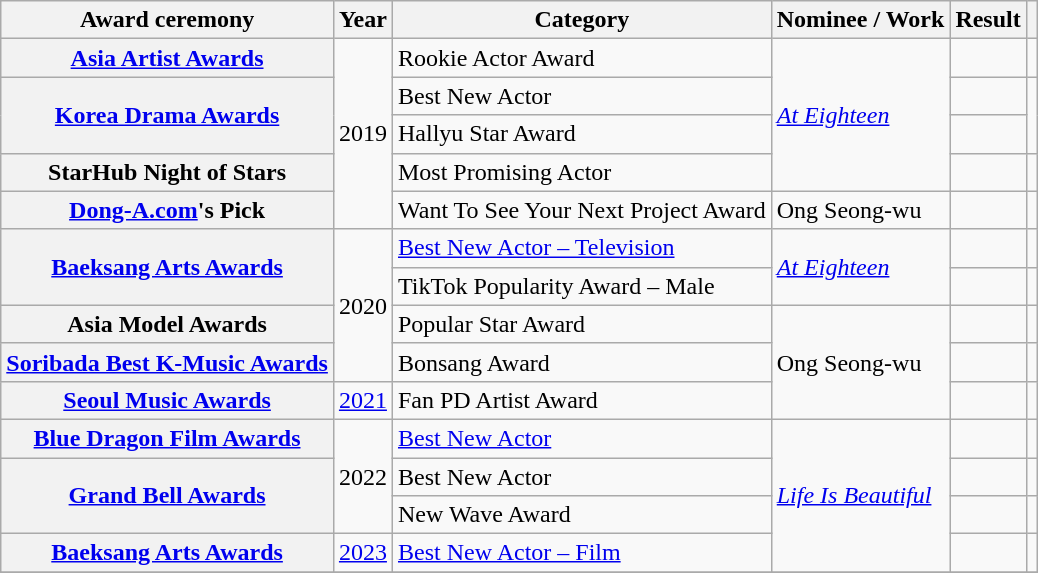<table class="wikitable plainrowheaders sortable">
<tr>
<th scope="col">Award ceremony</th>
<th scope="col">Year</th>
<th scope="col">Category</th>
<th scope="col">Nominee / Work</th>
<th scope="col">Result</th>
<th scope="col" class="unsortable"></th>
</tr>
<tr>
<th scope="row"><a href='#'>Asia Artist Awards</a></th>
<td style="text-align:center" rowspan="5">2019</td>
<td>Rookie Actor Award</td>
<td rowspan="4"><em><a href='#'>At Eighteen</a></em></td>
<td></td>
<td style="text-align:center"></td>
</tr>
<tr>
<th scope="row" rowspan="2"><a href='#'>Korea Drama Awards</a></th>
<td>Best New Actor</td>
<td></td>
<td style="text-align:center" rowspan="2"></td>
</tr>
<tr>
<td>Hallyu Star Award</td>
<td></td>
</tr>
<tr>
<th scope="row">StarHub Night of Stars</th>
<td>Most Promising Actor</td>
<td></td>
<td style="text-align:center"></td>
</tr>
<tr>
<th scope="row"><a href='#'>Dong-A.com</a>'s Pick</th>
<td>Want To See Your Next Project Award</td>
<td>Ong Seong-wu</td>
<td></td>
<td style="text-align:center"></td>
</tr>
<tr>
<th scope="row" rowspan="2"><a href='#'>Baeksang Arts Awards</a></th>
<td style="text-align:center" rowspan="4">2020</td>
<td><a href='#'>Best New Actor – Television</a></td>
<td rowspan="2"><em><a href='#'>At Eighteen</a></em></td>
<td></td>
<td style="text-align:center"></td>
</tr>
<tr>
<td>TikTok Popularity Award – Male</td>
<td></td>
<td style="text-align:center"></td>
</tr>
<tr>
<th scope="row">Asia Model Awards</th>
<td>Popular Star Award</td>
<td rowspan="3">Ong Seong-wu</td>
<td></td>
<td style="text-align:center"></td>
</tr>
<tr>
<th scope="row"><a href='#'>Soribada Best K-Music Awards</a></th>
<td>Bonsang Award</td>
<td></td>
<td style="text-align:center"></td>
</tr>
<tr>
<th scope="row"><a href='#'>Seoul Music Awards</a></th>
<td style="text-align:center"><a href='#'>2021</a></td>
<td>Fan PD Artist Award</td>
<td></td>
<td style="text-align:center"></td>
</tr>
<tr>
<th scope="row"><a href='#'>Blue Dragon Film Awards</a></th>
<td style="text-align:center" rowspan="3">2022</td>
<td><a href='#'>Best New Actor</a></td>
<td rowspan="4"><em><a href='#'>Life Is Beautiful</a></em></td>
<td></td>
<td style="text-align:center"></td>
</tr>
<tr>
<th scope="row"  rowspan="2"><a href='#'>Grand Bell Awards</a></th>
<td>Best New Actor</td>
<td></td>
<td style="text-align:center"></td>
</tr>
<tr>
<td>New Wave Award</td>
<td></td>
<td style="text-align:center"></td>
</tr>
<tr>
<th scope="row"><a href='#'>Baeksang Arts Awards</a></th>
<td style="text-align:center"><a href='#'>2023</a></td>
<td><a href='#'>Best New Actor – Film</a></td>
<td></td>
<td style="text-align:center"></td>
</tr>
<tr>
</tr>
</table>
